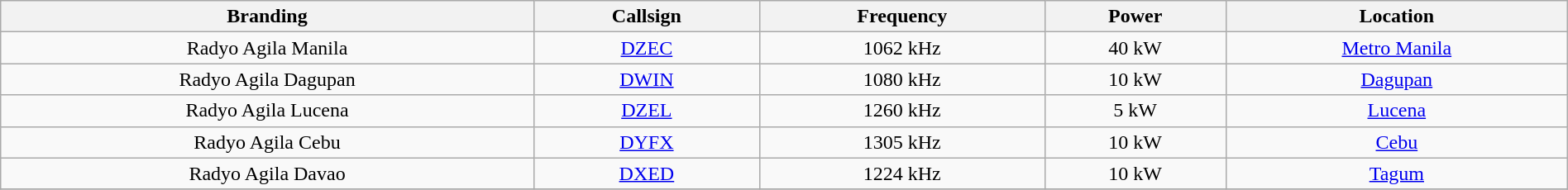<table class=wikitable style="width:100%; text-align:center;">
<tr>
<th>Branding</th>
<th>Callsign</th>
<th>Frequency</th>
<th>Power</th>
<th>Location</th>
</tr>
<tr>
<td>Radyo Agila Manila</td>
<td><a href='#'>DZEC</a></td>
<td>1062 kHz</td>
<td>40 kW</td>
<td><a href='#'>Metro Manila</a></td>
</tr>
<tr>
<td>Radyo Agila Dagupan</td>
<td><a href='#'>DWIN</a></td>
<td>1080 kHz</td>
<td>10 kW</td>
<td><a href='#'>Dagupan</a></td>
</tr>
<tr>
<td>Radyo Agila Lucena</td>
<td><a href='#'>DZEL</a></td>
<td>1260 kHz</td>
<td>5 kW</td>
<td><a href='#'>Lucena</a></td>
</tr>
<tr>
<td>Radyo Agila Cebu</td>
<td><a href='#'>DYFX</a></td>
<td>1305 kHz</td>
<td>10 kW</td>
<td><a href='#'>Cebu</a></td>
</tr>
<tr>
<td>Radyo Agila Davao</td>
<td><a href='#'>DXED</a></td>
<td>1224 kHz</td>
<td>10 kW</td>
<td><a href='#'>Tagum</a></td>
</tr>
<tr>
</tr>
</table>
